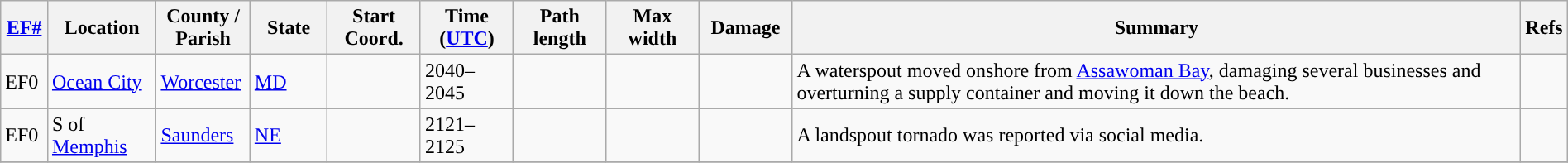<table class="wikitable sortable" style="width:100%;">
<tr>
<th scope="col" width="3%" align="center"><a href='#'>EF#</a></th>
<th scope="col" width="7%" align="center" class="unsortable">Location</th>
<th scope="col" width="6%" align="center" class="unsortable">County / Parish</th>
<th scope="col" width="5%" align="center">State</th>
<th scope="col" width="6%" align="center">Start Coord.</th>
<th scope="col" width="6%" align="center">Time (<a href='#'>UTC</a>)</th>
<th scope="col" width="6%" align="center">Path length</th>
<th scope="col" width="6%" align="center">Max width</th>
<th scope="col" width="6%" align="center">Damage</th>
<th scope="col" width="48%" class="unsortable" align="center">Summary</th>
<th scope="col" width="48%" class="unsortable" align="center">Refs</th>
</tr>
<tr>
<td>EF0</td>
<td><a href='#'>Ocean City</a></td>
<td><a href='#'>Worcester</a></td>
<td><a href='#'>MD</a></td>
<td></td>
<td>2040–2045</td>
<td></td>
<td></td>
<td></td>
<td>A waterspout moved onshore from <a href='#'>Assawoman Bay</a>, damaging several businesses and overturning a supply container and moving it down the beach.</td>
<td></td>
</tr>
<tr>
<td>EF0</td>
<td>S of <a href='#'>Memphis</a></td>
<td><a href='#'>Saunders</a></td>
<td><a href='#'>NE</a></td>
<td></td>
<td>2121–2125</td>
<td></td>
<td></td>
<td></td>
<td>A landspout tornado was reported via social media.</td>
<td></td>
</tr>
<tr>
</tr>
</table>
